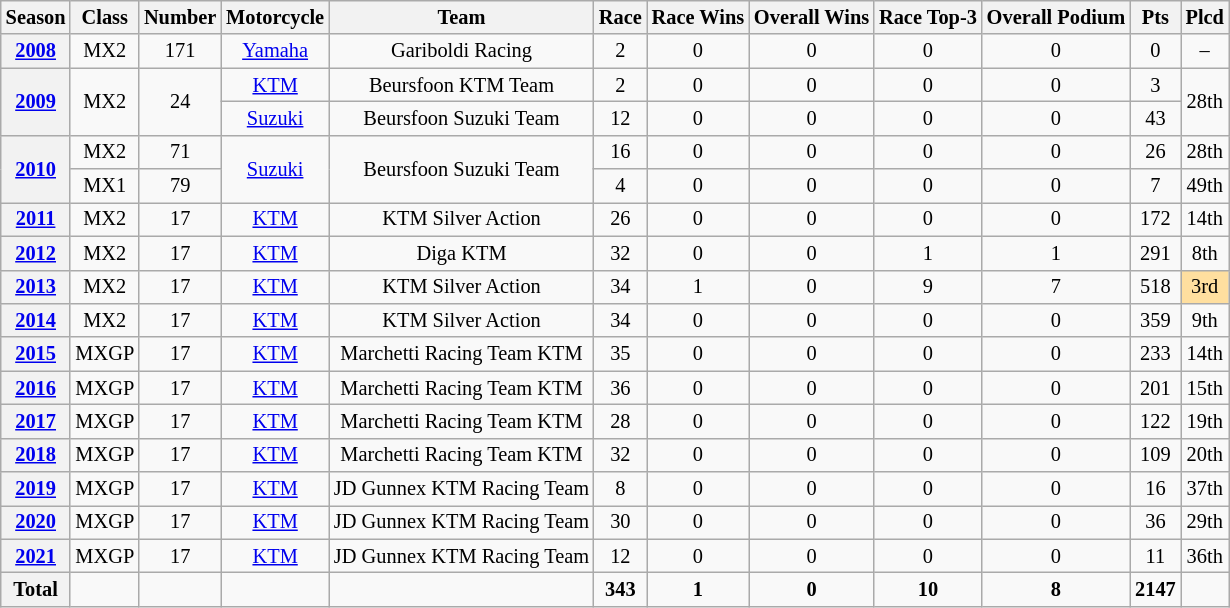<table class="wikitable" style="font-size: 85%; text-align:center">
<tr>
<th>Season</th>
<th>Class</th>
<th>Number</th>
<th>Motorcycle</th>
<th>Team</th>
<th>Race</th>
<th>Race Wins</th>
<th>Overall Wins</th>
<th>Race Top-3</th>
<th>Overall Podium</th>
<th>Pts</th>
<th>Plcd</th>
</tr>
<tr>
<th><a href='#'>2008</a></th>
<td>MX2</td>
<td>171</td>
<td><a href='#'>Yamaha</a></td>
<td>Gariboldi Racing</td>
<td>2</td>
<td>0</td>
<td>0</td>
<td>0</td>
<td>0</td>
<td>0</td>
<td>–</td>
</tr>
<tr>
<th rowspan=2><a href='#'>2009</a></th>
<td rowspan=2>MX2</td>
<td rowspan=2>24</td>
<td><a href='#'>KTM</a></td>
<td>Beursfoon KTM Team</td>
<td>2</td>
<td>0</td>
<td>0</td>
<td>0</td>
<td>0</td>
<td>3</td>
<td rowspan=2>28th</td>
</tr>
<tr>
<td><a href='#'>Suzuki</a></td>
<td>Beursfoon Suzuki Team</td>
<td>12</td>
<td>0</td>
<td>0</td>
<td>0</td>
<td>0</td>
<td>43</td>
</tr>
<tr>
<th rowspan=2><a href='#'>2010</a></th>
<td>MX2</td>
<td>71</td>
<td rowspan=2><a href='#'>Suzuki</a></td>
<td rowspan=2>Beursfoon Suzuki Team</td>
<td>16</td>
<td>0</td>
<td>0</td>
<td>0</td>
<td>0</td>
<td>26</td>
<td>28th</td>
</tr>
<tr>
<td>MX1</td>
<td>79</td>
<td>4</td>
<td>0</td>
<td>0</td>
<td>0</td>
<td>0</td>
<td>7</td>
<td>49th</td>
</tr>
<tr>
<th><a href='#'>2011</a></th>
<td>MX2</td>
<td>17</td>
<td><a href='#'>KTM</a></td>
<td>KTM Silver Action</td>
<td>26</td>
<td>0</td>
<td>0</td>
<td>0</td>
<td>0</td>
<td>172</td>
<td>14th</td>
</tr>
<tr>
<th><a href='#'>2012</a></th>
<td>MX2</td>
<td>17</td>
<td><a href='#'>KTM</a></td>
<td>Diga KTM</td>
<td>32</td>
<td>0</td>
<td>0</td>
<td>1</td>
<td>1</td>
<td>291</td>
<td>8th</td>
</tr>
<tr>
<th><a href='#'>2013</a></th>
<td>MX2</td>
<td>17</td>
<td><a href='#'>KTM</a></td>
<td>KTM Silver Action</td>
<td>34</td>
<td>1</td>
<td>0</td>
<td>9</td>
<td>7</td>
<td>518</td>
<td style="background:#ffdf9f;">3rd</td>
</tr>
<tr>
<th><a href='#'>2014</a></th>
<td>MX2</td>
<td>17</td>
<td><a href='#'>KTM</a></td>
<td>KTM Silver Action</td>
<td>34</td>
<td>0</td>
<td>0</td>
<td>0</td>
<td>0</td>
<td>359</td>
<td>9th</td>
</tr>
<tr>
<th><a href='#'>2015</a></th>
<td>MXGP</td>
<td>17</td>
<td><a href='#'>KTM</a></td>
<td>Marchetti Racing Team KTM</td>
<td>35</td>
<td>0</td>
<td>0</td>
<td>0</td>
<td>0</td>
<td>233</td>
<td>14th</td>
</tr>
<tr>
<th><a href='#'>2016</a></th>
<td>MXGP</td>
<td>17</td>
<td><a href='#'>KTM</a></td>
<td>Marchetti Racing Team KTM</td>
<td>36</td>
<td>0</td>
<td>0</td>
<td>0</td>
<td>0</td>
<td>201</td>
<td>15th</td>
</tr>
<tr>
<th><a href='#'>2017</a></th>
<td>MXGP</td>
<td>17</td>
<td><a href='#'>KTM</a></td>
<td>Marchetti Racing Team KTM</td>
<td>28</td>
<td>0</td>
<td>0</td>
<td>0</td>
<td>0</td>
<td>122</td>
<td>19th</td>
</tr>
<tr>
<th><a href='#'>2018</a></th>
<td>MXGP</td>
<td>17</td>
<td><a href='#'>KTM</a></td>
<td>Marchetti Racing Team KTM</td>
<td>32</td>
<td>0</td>
<td>0</td>
<td>0</td>
<td>0</td>
<td>109</td>
<td>20th</td>
</tr>
<tr>
<th><a href='#'>2019</a></th>
<td>MXGP</td>
<td>17</td>
<td><a href='#'>KTM</a></td>
<td>JD Gunnex KTM Racing Team</td>
<td>8</td>
<td>0</td>
<td>0</td>
<td>0</td>
<td>0</td>
<td>16</td>
<td>37th</td>
</tr>
<tr>
<th><a href='#'>2020</a></th>
<td>MXGP</td>
<td>17</td>
<td><a href='#'>KTM</a></td>
<td>JD Gunnex KTM Racing Team</td>
<td>30</td>
<td>0</td>
<td>0</td>
<td>0</td>
<td>0</td>
<td>36</td>
<td>29th</td>
</tr>
<tr>
<th><a href='#'>2021</a></th>
<td>MXGP</td>
<td>17</td>
<td><a href='#'>KTM</a></td>
<td>JD Gunnex KTM Racing Team</td>
<td>12</td>
<td>0</td>
<td>0</td>
<td>0</td>
<td>0</td>
<td>11</td>
<td>36th</td>
</tr>
<tr>
<th>Total</th>
<td></td>
<td></td>
<td></td>
<td></td>
<td><strong>343</strong></td>
<td><strong>1</strong></td>
<td><strong>0</strong></td>
<td><strong>10</strong></td>
<td><strong>8</strong></td>
<td><strong>2147</strong></td>
<td></td>
</tr>
</table>
